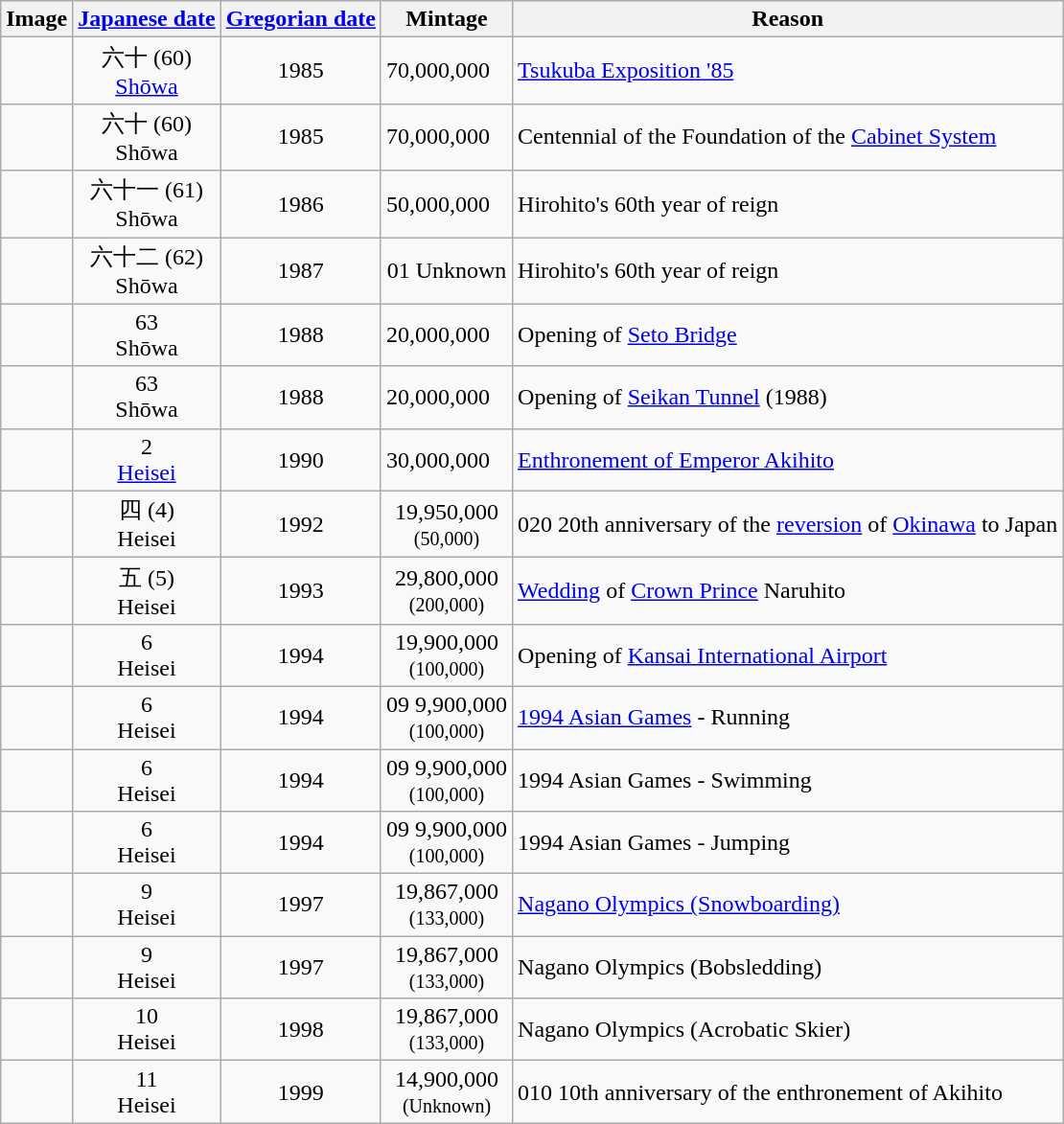<table class="wikitable sortable">
<tr>
<th class="unsortable">Image</th>
<th class="unsortable"><a href='#'>Japanese date</a></th>
<th><a href='#'>Gregorian date</a></th>
<th>Mintage</th>
<th>Reason</th>
</tr>
<tr>
<td></td>
<td align="center">六十 (60)<br><a href='#'>Shōwa</a></td>
<td align="center">1985</td>
<td>70,000,000</td>
<td><a href='#'>Tsukuba Exposition '85</a></td>
</tr>
<tr>
<td></td>
<td align="center">六十 (60)<br>Shōwa</td>
<td align="center">1985</td>
<td>70,000,000</td>
<td>Centennial of the Foundation of the <a href='#'>Cabinet System</a></td>
</tr>
<tr>
<td></td>
<td align="center">六十一 (61)<br>Shōwa</td>
<td align="center">1986</td>
<td>50,000,000</td>
<td>Hirohito's 60th year of reign</td>
</tr>
<tr>
<td></td>
<td align="center">六十二 (62)<br>Shōwa</td>
<td align="center">1987</td>
<td align="center"><span>01</span> Unknown</td>
<td>Hirohito's 60th year of reign</td>
</tr>
<tr>
<td></td>
<td align="center">63<br>Shōwa</td>
<td align="center">1988</td>
<td>20,000,000</td>
<td>Opening of <a href='#'>Seto Bridge</a></td>
</tr>
<tr>
<td></td>
<td align="center">63<br>Shōwa</td>
<td align="center">1988</td>
<td>20,000,000</td>
<td>Opening of <a href='#'>Seikan Tunnel</a> (1988)</td>
</tr>
<tr>
<td></td>
<td align="center">2<br><a href='#'>Heisei</a></td>
<td align="center">1990</td>
<td>30,000,000</td>
<td><a href='#'>Enthronement of Emperor Akihito</a></td>
</tr>
<tr>
<td></td>
<td align="center">四 (4)<br>Heisei</td>
<td align="center">1992</td>
<td align="center">19,950,000<br><small>(50,000)</small></td>
<td><span>020</span> 20th anniversary of the <a href='#'>reversion</a> of <a href='#'>Okinawa</a> to Japan</td>
</tr>
<tr>
<td></td>
<td align="center">五 (5)<br>Heisei</td>
<td align="center">1993</td>
<td align="center">29,800,000<br><small>(200,000)</small></td>
<td><a href='#'>Wedding</a> of <a href='#'>Crown Prince</a> Naruhito</td>
</tr>
<tr>
<td></td>
<td align="center">6<br>Heisei</td>
<td align="center">1994</td>
<td align="center">19,900,000<br><small>(100,000)</small></td>
<td>Opening of <a href='#'>Kansai International Airport</a></td>
</tr>
<tr>
<td></td>
<td align="center">6<br>Heisei</td>
<td align="center">1994</td>
<td align="center"><span>09</span> 9,900,000<br><small>(100,000)</small></td>
<td><a href='#'>1994 Asian Games</a> - Running</td>
</tr>
<tr>
<td></td>
<td align="center">6<br>Heisei</td>
<td align="center">1994</td>
<td align="center"><span>09</span> 9,900,000<br><small>(100,000)</small></td>
<td>1994 Asian Games - Swimming</td>
</tr>
<tr>
<td></td>
<td align="center">6<br>Heisei</td>
<td align="center">1994</td>
<td align="center"><span>09</span> 9,900,000<br><small>(100,000)</small></td>
<td>1994 Asian Games - Jumping</td>
</tr>
<tr>
<td></td>
<td align="center">9<br>Heisei</td>
<td align="center">1997</td>
<td align="center">19,867,000<br><small>(133,000)</small></td>
<td><a href='#'>Nagano Olympics (Snowboarding)</a></td>
</tr>
<tr>
<td></td>
<td align="center">9<br>Heisei</td>
<td align="center">1997</td>
<td align="center">19,867,000<br><small>(133,000)</small></td>
<td>Nagano Olympics (Bobsledding)</td>
</tr>
<tr>
<td></td>
<td align="center">10<br>Heisei</td>
<td align="center">1998</td>
<td align="center">19,867,000<br><small>(133,000)</small></td>
<td>Nagano Olympics (Acrobatic Skier)</td>
</tr>
<tr>
<td></td>
<td align="center">11<br>Heisei</td>
<td align="center">1999</td>
<td align="center">14,900,000<br><small>(Unknown)</small></td>
<td><span>010</span> 10th anniversary of the enthronement of Akihito</td>
</tr>
</table>
